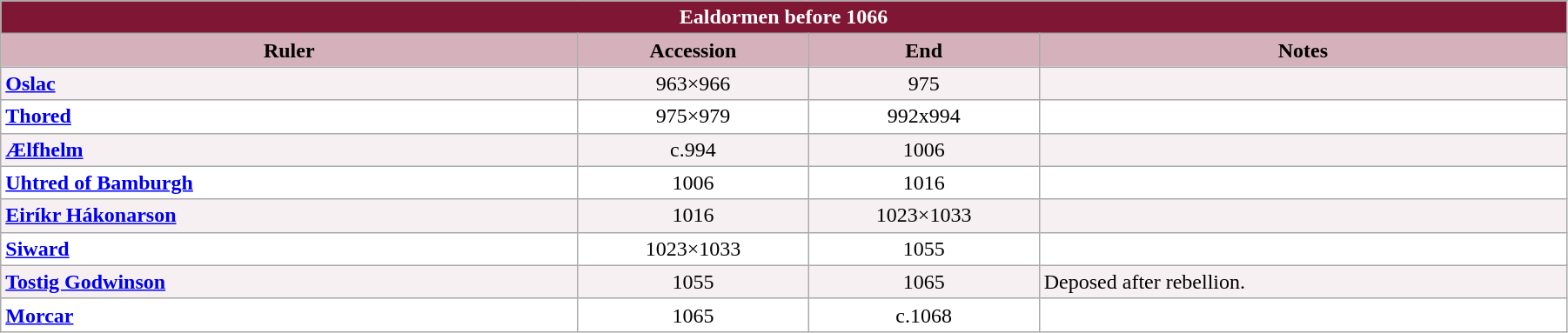<table class="wikitable" style="width:95%;" border="1" cellpadding="2">
<tr>
<th colspan="4" style="background-color: #7F1734; color: white;">Ealdormen before 1066</th>
</tr>
<tr>
<th style="background-color: #D4B1BB; width: 35%;">Ruler</th>
<th style="background-color: #D4B1BB; width: 14%;">Accession</th>
<th style="background-color: #D4B1BB; width: 14%;">End</th>
<th style="background-color: #D4B1BB; width: 32%;">Notes</th>
</tr>
<tr valign="top" style="background-color: #F7F0F2;">
<td><strong><a href='#'>Oslac</a></strong></td>
<td style="text-align: center;">963×966</td>
<td style="text-align: center;">975</td>
<td></td>
</tr>
<tr valign="top" style="background-color: white;">
<td><strong><a href='#'>Thored</a></strong></td>
<td style="text-align: center;">975×979</td>
<td style="text-align: center;">992x994</td>
<td></td>
</tr>
<tr valign="top" style="background-color: #F7F0F2;">
<td><strong><a href='#'>Ælfhelm</a></strong></td>
<td style="text-align: center;">c.994</td>
<td style="text-align: center;">1006</td>
<td></td>
</tr>
<tr valign="top" style="background-color: white;">
<td><strong><a href='#'>Uhtred of Bamburgh</a></strong></td>
<td style="text-align: center;">1006</td>
<td style="text-align: center;">1016</td>
<td></td>
</tr>
<tr valign="top" style="background-color: #F7F0F2;">
<td><strong><a href='#'>Eiríkr Hákonarson</a></strong></td>
<td style="text-align: center;">1016</td>
<td style="text-align: center;">1023×1033</td>
<td></td>
</tr>
<tr valign="top" style="background-color: white;">
<td><strong><a href='#'>Siward</a></strong></td>
<td style="text-align: center;">1023×1033</td>
<td style="text-align: center;">1055</td>
<td></td>
</tr>
<tr valign="top" style="background-color: #F7F0F2;">
<td><strong><a href='#'>Tostig Godwinson</a></strong></td>
<td style="text-align: center;">1055</td>
<td style="text-align: center;">1065</td>
<td>Deposed after rebellion.</td>
</tr>
<tr valign="top" style="background-color: white;">
<td><strong><a href='#'>Morcar</a></strong></td>
<td style="text-align: center;">1065</td>
<td style="text-align: center;">c.1068</td>
<td></td>
</tr>
</table>
